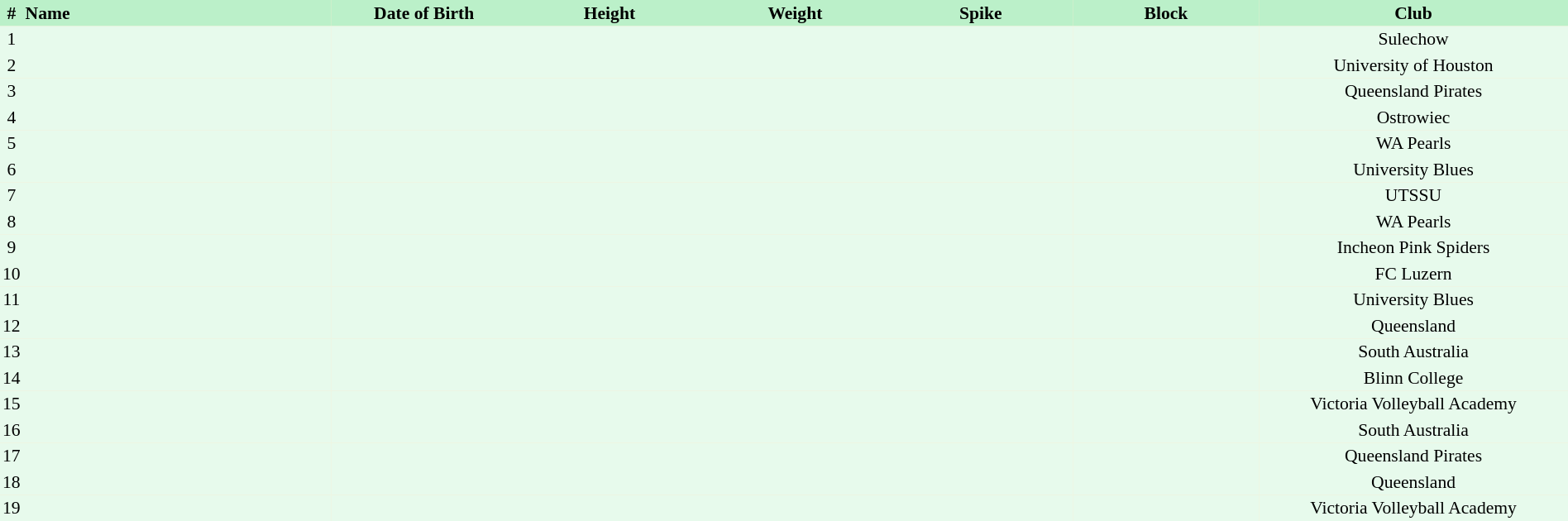<table border=0 cellpadding=2 cellspacing=0  |- bgcolor=#FFECCE style="text-align:center; font-size:90%; width:100%">
<tr bgcolor=#BBF0C9>
<th>#</th>
<th align=left width=20%>Name</th>
<th width=12%>Date of Birth</th>
<th width=12%>Height</th>
<th width=12%>Weight</th>
<th width=12%>Spike</th>
<th width=12%>Block</th>
<th width=20%>Club</th>
</tr>
<tr bgcolor=#E7FAEC>
<td>1</td>
<td align=left></td>
<td align=right></td>
<td></td>
<td></td>
<td></td>
<td></td>
<td>Sulechow</td>
</tr>
<tr bgcolor=#E7FAEC>
<td>2</td>
<td align=left></td>
<td align=right></td>
<td></td>
<td></td>
<td></td>
<td></td>
<td>University of Houston</td>
</tr>
<tr bgcolor=#E7FAEC>
<td>3</td>
<td align=left></td>
<td align=right></td>
<td></td>
<td></td>
<td></td>
<td></td>
<td>Queensland Pirates</td>
</tr>
<tr bgcolor=#E7FAEC>
<td>4</td>
<td align=left></td>
<td align=right></td>
<td></td>
<td></td>
<td></td>
<td></td>
<td>Ostrowiec</td>
</tr>
<tr bgcolor=#E7FAEC>
<td>5</td>
<td align=left></td>
<td align=right></td>
<td></td>
<td></td>
<td></td>
<td></td>
<td>WA Pearls</td>
</tr>
<tr bgcolor=#E7FAEC>
<td>6</td>
<td align=left></td>
<td align=right></td>
<td></td>
<td></td>
<td></td>
<td></td>
<td>University Blues</td>
</tr>
<tr bgcolor=#E7FAEC>
<td>7</td>
<td align=left></td>
<td align=right></td>
<td></td>
<td></td>
<td></td>
<td></td>
<td>UTSSU</td>
</tr>
<tr bgcolor=#E7FAEC>
<td>8</td>
<td align=left></td>
<td align=right></td>
<td></td>
<td></td>
<td></td>
<td></td>
<td>WA Pearls</td>
</tr>
<tr bgcolor=#E7FAEC>
<td>9</td>
<td align=left></td>
<td align=right></td>
<td></td>
<td></td>
<td></td>
<td></td>
<td>Incheon Pink Spiders</td>
</tr>
<tr bgcolor=#E7FAEC>
<td>10</td>
<td align=left></td>
<td align=right></td>
<td></td>
<td></td>
<td></td>
<td></td>
<td>FC Luzern</td>
</tr>
<tr bgcolor=#E7FAEC>
<td>11</td>
<td align=left></td>
<td align=right></td>
<td></td>
<td></td>
<td></td>
<td></td>
<td>University Blues</td>
</tr>
<tr bgcolor=#E7FAEC>
<td>12</td>
<td align=left></td>
<td align=right></td>
<td></td>
<td></td>
<td></td>
<td></td>
<td>Queensland</td>
</tr>
<tr bgcolor=#E7FAEC>
<td>13</td>
<td align=left></td>
<td align=right></td>
<td></td>
<td></td>
<td></td>
<td></td>
<td>South Australia</td>
</tr>
<tr bgcolor=#E7FAEC>
<td>14</td>
<td align=left></td>
<td align=right></td>
<td></td>
<td></td>
<td></td>
<td></td>
<td>Blinn College</td>
</tr>
<tr bgcolor=#E7FAEC>
<td>15</td>
<td align=left></td>
<td align=right></td>
<td></td>
<td></td>
<td></td>
<td></td>
<td>Victoria Volleyball Academy</td>
</tr>
<tr bgcolor=#E7FAEC>
<td>16</td>
<td align=left></td>
<td align=right></td>
<td></td>
<td></td>
<td></td>
<td></td>
<td>South Australia</td>
</tr>
<tr bgcolor=#E7FAEC>
<td>17</td>
<td align=left></td>
<td align=right></td>
<td></td>
<td></td>
<td></td>
<td></td>
<td>Queensland Pirates</td>
</tr>
<tr bgcolor=#E7FAEC>
<td>18</td>
<td align=left></td>
<td align=right></td>
<td></td>
<td></td>
<td></td>
<td></td>
<td>Queensland</td>
</tr>
<tr bgcolor=#E7FAEC>
<td>19</td>
<td align=left></td>
<td align=right></td>
<td></td>
<td></td>
<td></td>
<td></td>
<td>Victoria Volleyball Academy</td>
</tr>
</table>
